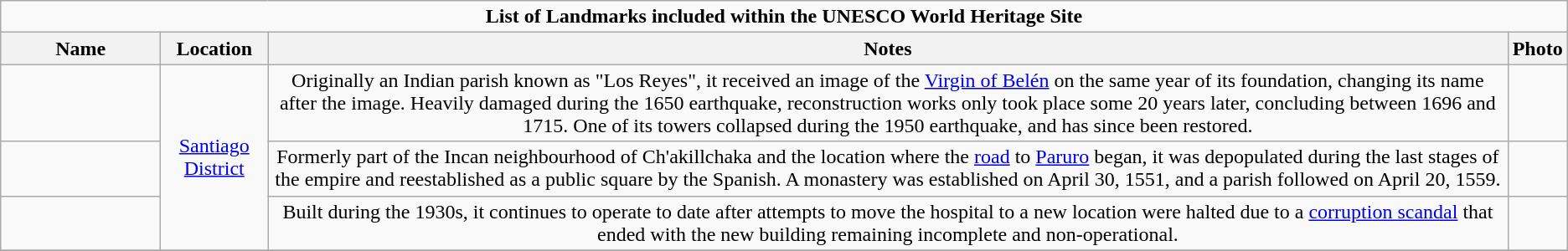<table class="wikitable sortable mw-collapsible mw-collapsed" style="text-align:center" style="width:95%">
<tr>
<td colspan=4><div><strong>List of Landmarks included within the UNESCO World Heritage Site</strong></div></td>
</tr>
<tr>
<th style="width:120px;">Name</th>
<th>Location</th>
<th>Notes</th>
<th>Photo</th>
</tr>
<tr>
<td></td>
<td rowspan=3><a href='#'>Santiago District</a></td>
<td>Originally an Indian parish known as "Los Reyes", it received an image of the <a href='#'>Virgin of Belén</a> on the same year of its foundation, changing its name after the image. Heavily damaged during the 1650 earthquake, reconstruction works only took place some 20 years later, concluding between 1696 and 1715. One of its towers collapsed during the 1950 earthquake, and has since been restored.</td>
<td></td>
</tr>
<tr>
<td></td>
<td>Formerly part of the Incan neighbourhood of Ch'akillchaka and the location where the <a href='#'>road</a> to <a href='#'>Paruro</a> began, it was depopulated during the last stages of the empire and reestablished as a public square by the Spanish. A monastery was established on April 30, 1551, and a parish followed on April 20, 1559.</td>
<td></td>
</tr>
<tr>
<td></td>
<td>Built during the 1930s, it continues to operate to date after attempts to move the hospital to a new location were halted due to a <a href='#'>corruption scandal</a> that ended with the new building remaining incomplete and non-operational.</td>
<td></td>
</tr>
<tr>
</tr>
</table>
